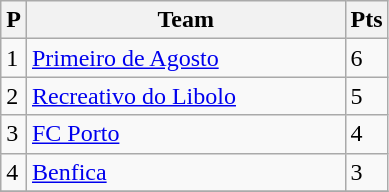<table class="wikitable">
<tr>
<th>P</th>
<th width=205>Team</th>
<th>Pts</th>
</tr>
<tr>
<td>1</td>
<td> <a href='#'>Primeiro de Agosto</a></td>
<td>6</td>
</tr>
<tr>
<td>2</td>
<td> <a href='#'>Recreativo do Libolo</a></td>
<td>5</td>
</tr>
<tr>
<td>3</td>
<td> <a href='#'>FC Porto</a></td>
<td>4</td>
</tr>
<tr>
<td>4</td>
<td> <a href='#'>Benfica</a></td>
<td>3</td>
</tr>
<tr>
</tr>
</table>
